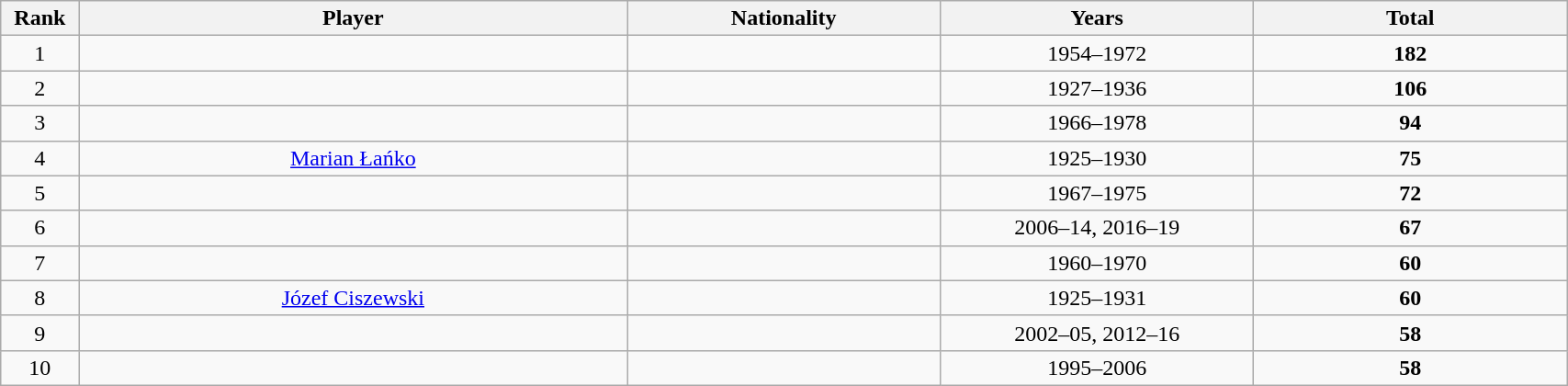<table class="wikitable sortable" style="text-align:center;width:90%">
<tr>
<th width="5%">Rank</th>
<th width="35%">Player</th>
<th width="20%">Nationality</th>
<th width="20%">Years</th>
<th width="20%">Total</th>
</tr>
<tr>
<td>1</td>
<td></td>
<td></td>
<td>1954–1972</td>
<td><strong>182</strong></td>
</tr>
<tr>
<td>2</td>
<td></td>
<td></td>
<td>1927–1936</td>
<td><strong>106</strong></td>
</tr>
<tr>
<td>3</td>
<td></td>
<td></td>
<td>1966–1978</td>
<td><strong>94</strong></td>
</tr>
<tr>
<td>4</td>
<td><a href='#'>Marian Łańko</a></td>
<td></td>
<td>1925–1930</td>
<td><strong>75</strong></td>
</tr>
<tr>
<td>5</td>
<td></td>
<td></td>
<td>1967–1975</td>
<td><strong>72</strong></td>
</tr>
<tr>
<td>6</td>
<td></td>
<td></td>
<td>2006–14, 2016–19</td>
<td><strong>67</strong></td>
</tr>
<tr>
<td>7</td>
<td></td>
<td></td>
<td>1960–1970</td>
<td><strong>60</strong></td>
</tr>
<tr>
<td>8</td>
<td><a href='#'>Józef Ciszewski</a></td>
<td></td>
<td>1925–1931</td>
<td><strong>60</strong></td>
</tr>
<tr>
<td>9</td>
<td></td>
<td></td>
<td>2002–05, 2012–16</td>
<td><strong>58</strong></td>
</tr>
<tr>
<td>10</td>
<td></td>
<td></td>
<td>1995–2006</td>
<td><strong>58</strong></td>
</tr>
</table>
